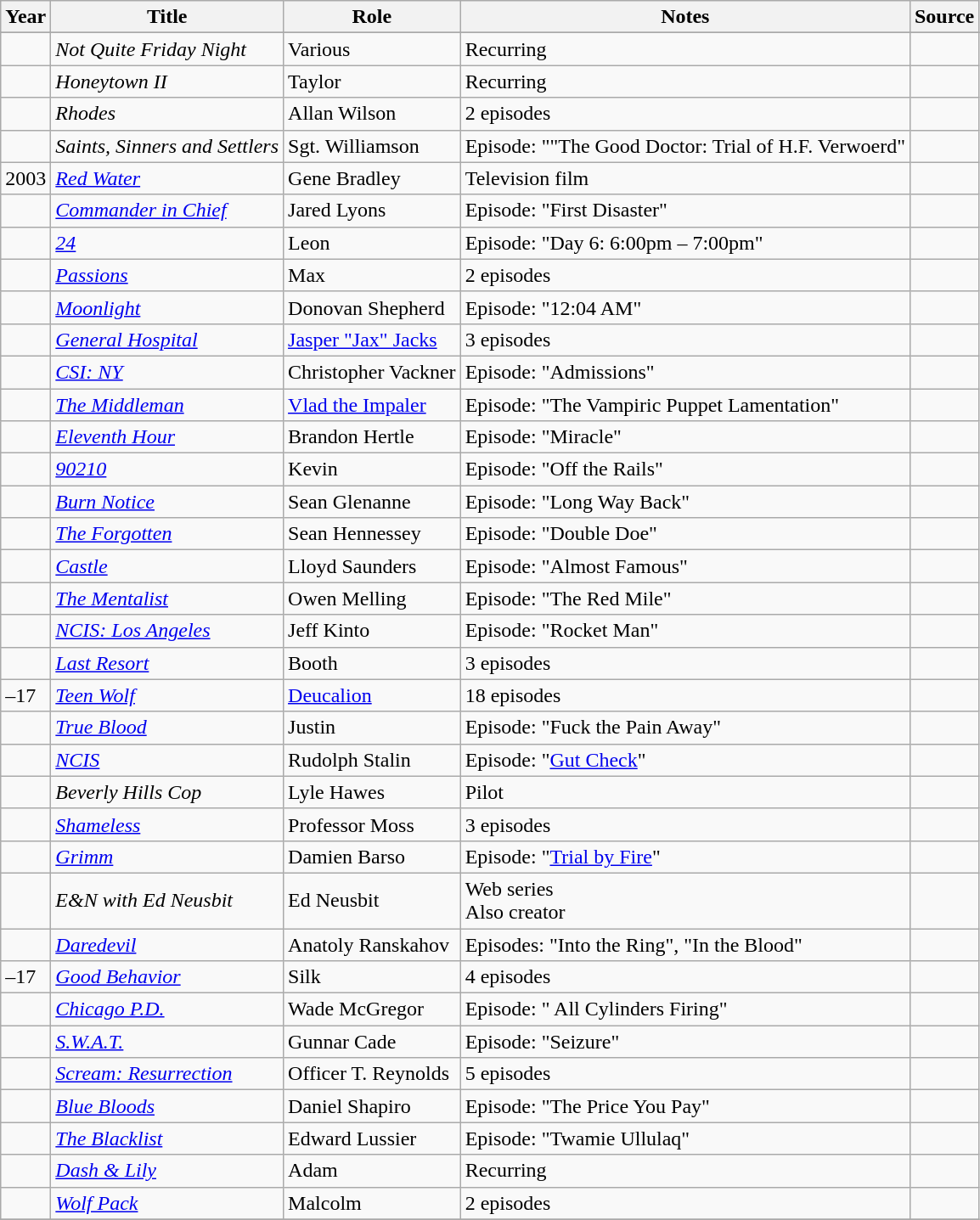<table class="wikitable sortable">
<tr>
<th>Year </th>
<th>Title</th>
<th>Role</th>
<th class="unsortable">Notes</th>
<th class="unsortable">Source</th>
</tr>
<tr>
</tr>
<tr>
<td></td>
<td><em>Not Quite Friday Night</em></td>
<td>Various</td>
<td>Recurring</td>
<td> </td>
</tr>
<tr>
<td></td>
<td><em>Honeytown II</em></td>
<td>Taylor</td>
<td>Recurring</td>
<td> </td>
</tr>
<tr>
<td></td>
<td><em>Rhodes</em></td>
<td>Allan Wilson</td>
<td>2 episodes</td>
<td> </td>
</tr>
<tr>
<td></td>
<td><em>Saints, Sinners and Settlers</em></td>
<td>Sgt. Williamson</td>
<td>Episode: ""The Good Doctor: Trial of H.F. Verwoerd"</td>
<td> </td>
</tr>
<tr>
<td>2003</td>
<td><em><a href='#'>Red Water</a></em></td>
<td>Gene Bradley</td>
<td>Television film</td>
<td></td>
</tr>
<tr>
<td></td>
<td><em><a href='#'>Commander in Chief</a></em></td>
<td>Jared Lyons</td>
<td>Episode: "First Disaster"</td>
<td> </td>
</tr>
<tr>
<td></td>
<td><em><a href='#'>24</a></em></td>
<td>Leon</td>
<td>Episode: "Day 6: 6:00pm – 7:00pm"</td>
<td> </td>
</tr>
<tr>
<td></td>
<td><em><a href='#'>Passions</a></em></td>
<td>Max</td>
<td>2 episodes</td>
<td> </td>
</tr>
<tr>
<td></td>
<td><em><a href='#'>Moonlight</a></em></td>
<td>Donovan Shepherd</td>
<td>Episode: "12:04 AM"</td>
<td> </td>
</tr>
<tr>
<td></td>
<td><em><a href='#'>General Hospital</a></em></td>
<td><a href='#'>Jasper "Jax" Jacks</a></td>
<td>3 episodes</td>
<td> </td>
</tr>
<tr>
<td></td>
<td><em><a href='#'>CSI: NY</a></em></td>
<td>Christopher Vackner</td>
<td>Episode: "Admissions"</td>
<td> </td>
</tr>
<tr>
<td></td>
<td><em><a href='#'>The Middleman</a></em></td>
<td><a href='#'>Vlad the Impaler</a></td>
<td>Episode: "The Vampiric Puppet Lamentation"</td>
<td> </td>
</tr>
<tr>
<td></td>
<td><em><a href='#'>Eleventh Hour</a></em></td>
<td>Brandon Hertle</td>
<td>Episode: "Miracle"</td>
<td> </td>
</tr>
<tr>
<td></td>
<td><em><a href='#'>90210</a></em></td>
<td>Kevin</td>
<td>Episode: "Off the Rails"</td>
<td> </td>
</tr>
<tr>
<td></td>
<td><em><a href='#'>Burn Notice</a></em></td>
<td>Sean Glenanne</td>
<td>Episode: "Long Way Back"</td>
<td> </td>
</tr>
<tr>
<td></td>
<td><em><a href='#'>The Forgotten</a></em></td>
<td>Sean Hennessey</td>
<td>Episode: "Double Doe"</td>
<td> </td>
</tr>
<tr>
<td></td>
<td><em><a href='#'>Castle</a></em></td>
<td>Lloyd Saunders</td>
<td>Episode: "Almost Famous"</td>
<td> </td>
</tr>
<tr>
<td></td>
<td><em><a href='#'>The Mentalist</a></em></td>
<td>Owen Melling</td>
<td>Episode: "The Red Mile"</td>
<td> </td>
</tr>
<tr>
<td></td>
<td><em><a href='#'>NCIS: Los Angeles</a></em></td>
<td>Jeff Kinto</td>
<td>Episode: "Rocket Man"</td>
<td> </td>
</tr>
<tr>
<td></td>
<td><em><a href='#'>Last Resort</a></em></td>
<td>Booth</td>
<td>3 episodes</td>
<td> </td>
</tr>
<tr>
<td>–17</td>
<td><em><a href='#'>Teen Wolf</a></em></td>
<td><a href='#'>Deucalion</a></td>
<td>18 episodes</td>
<td> </td>
</tr>
<tr>
<td></td>
<td><em><a href='#'>True Blood</a></em></td>
<td>Justin</td>
<td>Episode: "Fuck the Pain Away"</td>
<td> </td>
</tr>
<tr>
<td></td>
<td><em><a href='#'>NCIS</a></em></td>
<td>Rudolph Stalin</td>
<td>Episode: "<a href='#'>Gut Check</a>"</td>
<td> </td>
</tr>
<tr>
<td></td>
<td><em>Beverly Hills Cop</em></td>
<td>Lyle Hawes</td>
<td>Pilot</td>
<td> </td>
</tr>
<tr>
<td></td>
<td><em><a href='#'>Shameless</a></em></td>
<td>Professor Moss</td>
<td>3 episodes</td>
<td> </td>
</tr>
<tr>
<td></td>
<td><em><a href='#'>Grimm</a></em></td>
<td>Damien Barso</td>
<td>Episode: "<a href='#'>Trial by Fire</a>"</td>
<td> </td>
</tr>
<tr>
<td></td>
<td><em>E&N with Ed Neusbit</em></td>
<td>Ed Neusbit</td>
<td>Web series<br>Also creator</td>
<td> </td>
</tr>
<tr>
<td></td>
<td><em><a href='#'>Daredevil</a></em></td>
<td>Anatoly Ranskahov</td>
<td>Episodes: "Into the Ring", "In the Blood"</td>
<td> </td>
</tr>
<tr>
<td>–17</td>
<td><em><a href='#'>Good Behavior</a></em></td>
<td>Silk</td>
<td>4 episodes</td>
<td> </td>
</tr>
<tr>
<td></td>
<td><em><a href='#'>Chicago P.D.</a></em></td>
<td>Wade McGregor</td>
<td>Episode: " All Cylinders Firing"</td>
<td> </td>
</tr>
<tr>
<td></td>
<td><em><a href='#'>S.W.A.T.</a></em></td>
<td>Gunnar Cade</td>
<td>Episode: "Seizure"</td>
<td> </td>
</tr>
<tr>
<td></td>
<td><em><a href='#'>Scream: Resurrection</a></em></td>
<td>Officer T. Reynolds</td>
<td>5 episodes</td>
<td> </td>
</tr>
<tr>
<td></td>
<td><em><a href='#'>Blue Bloods</a></em></td>
<td>Daniel Shapiro</td>
<td>Episode: "The Price You Pay"</td>
<td> </td>
</tr>
<tr>
<td></td>
<td><em><a href='#'>The Blacklist</a></em></td>
<td>Edward Lussier</td>
<td>Episode: "Twamie Ullulaq"</td>
<td> </td>
</tr>
<tr>
<td></td>
<td><em><a href='#'>Dash & Lily</a></em></td>
<td>Adam</td>
<td>Recurring</td>
<td> </td>
</tr>
<tr>
<td></td>
<td><em><a href='#'>Wolf Pack</a></em></td>
<td>Malcolm</td>
<td>2 episodes</td>
<td> </td>
</tr>
<tr>
</tr>
</table>
